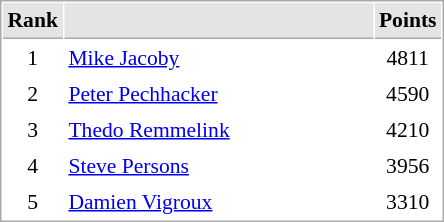<table cellspacing="1" cellpadding="3" style="border:1px solid #AAAAAA;font-size:90%">
<tr bgcolor="#E4E4E4">
<th style="border-bottom:1px solid #AAAAAA" width=10>Rank</th>
<th style="border-bottom:1px solid #AAAAAA" width=200></th>
<th style="border-bottom:1px solid #AAAAAA" width=20>Points</th>
</tr>
<tr>
<td align="center">1</td>
<td> <a href='#'>Mike Jacoby</a></td>
<td align=center>4811</td>
</tr>
<tr>
<td align="center">2</td>
<td> <a href='#'>Peter Pechhacker</a></td>
<td align=center>4590</td>
</tr>
<tr>
<td align="center">3</td>
<td> <a href='#'>Thedo Remmelink </a></td>
<td align=center>4210</td>
</tr>
<tr>
<td align="center">4</td>
<td> <a href='#'>Steve Persons</a></td>
<td align=center>3956</td>
</tr>
<tr>
<td align="center">5</td>
<td> <a href='#'>Damien Vigroux</a></td>
<td align=center>3310</td>
</tr>
</table>
